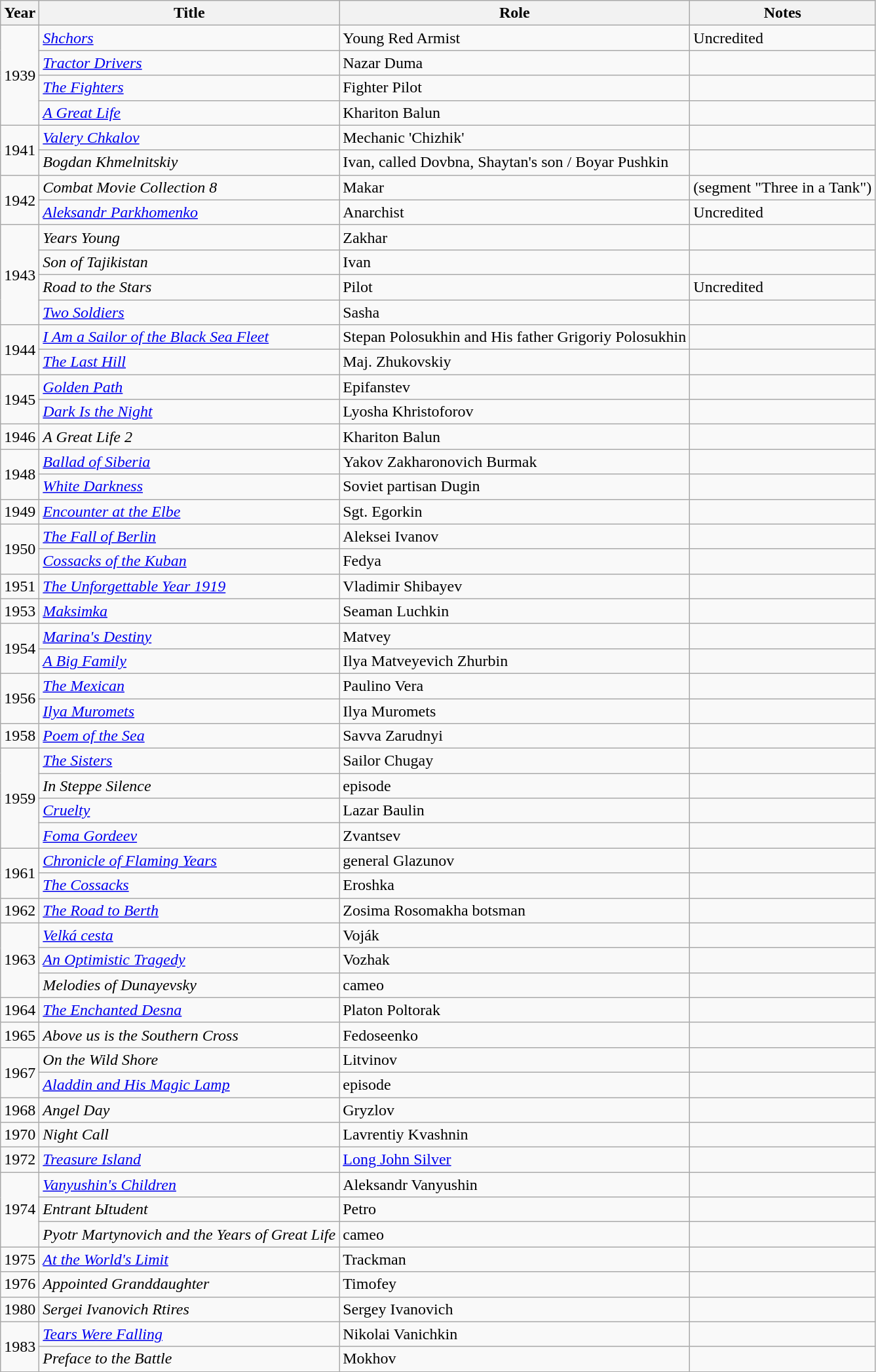<table class="wikitable sortable">
<tr>
<th>Year</th>
<th>Title</th>
<th>Role</th>
<th class = "unsortable">Notes</th>
</tr>
<tr>
<td rowspan=4>1939</td>
<td><em><a href='#'>Shchors</a></em></td>
<td>Young Red Armist</td>
<td>Uncredited</td>
</tr>
<tr>
<td><em><a href='#'>Tractor Drivers</a></em></td>
<td>Nazar Duma</td>
<td></td>
</tr>
<tr>
<td><em><a href='#'>The Fighters</a></em></td>
<td>Fighter Pilot</td>
<td></td>
</tr>
<tr>
<td><em><a href='#'>A Great Life</a></em></td>
<td>Khariton Balun</td>
<td></td>
</tr>
<tr>
<td rowspan=2>1941</td>
<td><em><a href='#'>Valery Chkalov</a></em></td>
<td>Mechanic 'Chizhik'</td>
<td></td>
</tr>
<tr>
<td><em>Bogdan Khmelnitskiy</em></td>
<td>Ivan, called Dovbna, Shaytan's son / Boyar Pushkin</td>
<td></td>
</tr>
<tr>
<td rowspan=2>1942</td>
<td><em>Combat Movie Collection 8</em></td>
<td>Makar</td>
<td>(segment "Three in a Tank")</td>
</tr>
<tr>
<td><em><a href='#'>Aleksandr Parkhomenko</a></em></td>
<td>Anarchist</td>
<td>Uncredited</td>
</tr>
<tr>
<td rowspan=4>1943</td>
<td><em>Years Young</em></td>
<td>Zakhar</td>
<td></td>
</tr>
<tr>
<td><em>Son of Tajikistan</em></td>
<td>Ivan</td>
<td></td>
</tr>
<tr>
<td><em>Road to the Stars</em></td>
<td>Pilot</td>
<td>Uncredited</td>
</tr>
<tr>
<td><em><a href='#'>Two Soldiers</a></em></td>
<td>Sasha</td>
<td></td>
</tr>
<tr>
<td rowspan=2>1944</td>
<td><em><a href='#'>I Am a Sailor of the Black Sea Fleet</a></em></td>
<td>Stepan Polosukhin and His father Grigoriy Polosukhin</td>
<td></td>
</tr>
<tr>
<td><em><a href='#'>The Last Hill</a></em></td>
<td>Maj. Zhukovskiy</td>
<td></td>
</tr>
<tr>
<td rowspan=2>1945</td>
<td><em><a href='#'>Golden Path</a></em></td>
<td>Epifanstev</td>
<td></td>
</tr>
<tr>
<td><em><a href='#'>Dark Is the Night</a></em></td>
<td>Lyosha Khristoforov</td>
<td></td>
</tr>
<tr>
<td>1946</td>
<td><em>A Great Life 2</em></td>
<td>Khariton Balun</td>
<td></td>
</tr>
<tr>
<td rowspan=2>1948</td>
<td><em><a href='#'>Ballad of Siberia</a></em></td>
<td>Yakov Zakharonovich Burmak</td>
<td></td>
</tr>
<tr>
<td><em><a href='#'>White Darkness</a></em></td>
<td>Soviet partisan Dugin</td>
<td></td>
</tr>
<tr>
<td>1949</td>
<td><em><a href='#'>Encounter at the Elbe</a></em></td>
<td>Sgt. Egorkin</td>
<td></td>
</tr>
<tr>
<td rowspan=2>1950</td>
<td><em><a href='#'>The Fall of Berlin</a></em></td>
<td>Aleksei Ivanov</td>
<td></td>
</tr>
<tr>
<td><em><a href='#'>Cossacks of the Kuban</a></em></td>
<td>Fedya</td>
<td></td>
</tr>
<tr>
<td>1951</td>
<td><em><a href='#'>The Unforgettable Year 1919</a></em></td>
<td>Vladimir Shibayev</td>
<td></td>
</tr>
<tr>
<td>1953</td>
<td><em><a href='#'>Maksimka</a></em></td>
<td>Seaman Luchkin</td>
<td></td>
</tr>
<tr>
<td rowspan=2>1954</td>
<td><em><a href='#'>Marina's Destiny</a></em></td>
<td>Matvey</td>
<td></td>
</tr>
<tr>
<td><em><a href='#'>A Big Family</a></em></td>
<td>Ilya Matveyevich Zhurbin</td>
<td></td>
</tr>
<tr>
<td rowspan=2>1956</td>
<td><em><a href='#'>The Mexican</a></em></td>
<td>Paulino Vera</td>
<td></td>
</tr>
<tr>
<td><em><a href='#'>Ilya Muromets</a></em></td>
<td>Ilya Muromets</td>
<td></td>
</tr>
<tr>
<td>1958</td>
<td><em><a href='#'>Poem of the Sea</a></em></td>
<td>Savva Zarudnyi</td>
<td></td>
</tr>
<tr>
<td rowspan=4>1959</td>
<td><em><a href='#'>The Sisters</a></em></td>
<td>Sailor Chugay</td>
<td></td>
</tr>
<tr>
<td><em>In Steppe Silence</em></td>
<td>episode</td>
<td></td>
</tr>
<tr>
<td><em><a href='#'>Cruelty</a></em></td>
<td>Lazar Baulin</td>
<td></td>
</tr>
<tr>
<td><em><a href='#'>Foma Gordeev</a></em></td>
<td>Zvantsev</td>
<td></td>
</tr>
<tr>
<td rowspan=2>1961</td>
<td><em><a href='#'>Chronicle of Flaming Years</a></em></td>
<td>general Glazunov</td>
<td></td>
</tr>
<tr>
<td><em><a href='#'>The Cossacks</a></em></td>
<td>Eroshka</td>
<td></td>
</tr>
<tr>
<td>1962</td>
<td><em><a href='#'>The Road to Berth</a></em></td>
<td>Zosima Rosomakha botsman</td>
<td></td>
</tr>
<tr>
<td rowspan=3>1963</td>
<td><em><a href='#'>Velká cesta</a></em></td>
<td>Voják</td>
<td></td>
</tr>
<tr>
<td><em><a href='#'>An Optimistic Tragedy</a></em></td>
<td>Vozhak</td>
<td></td>
</tr>
<tr>
<td><em>Melodies of Dunayevsky</em></td>
<td>cameo</td>
<td></td>
</tr>
<tr>
<td>1964</td>
<td><em><a href='#'>The Enchanted Desna</a></em></td>
<td>Platon Poltorak</td>
<td></td>
</tr>
<tr>
<td>1965</td>
<td><em>Above us is the Southern Cross</em></td>
<td>Fedoseenko</td>
<td></td>
</tr>
<tr>
<td rowspan=2>1967</td>
<td><em>On the Wild Shore</em></td>
<td>Litvinov</td>
<td></td>
</tr>
<tr>
<td><em><a href='#'>Aladdin and His Magic Lamp</a></em></td>
<td>episode</td>
<td></td>
</tr>
<tr>
<td>1968</td>
<td><em>Angel Day</em></td>
<td>Gryzlov</td>
<td></td>
</tr>
<tr>
<td>1970</td>
<td><em>Night Сall</em></td>
<td>Lavrentiy Kvashnin</td>
<td></td>
</tr>
<tr>
<td>1972</td>
<td><em><a href='#'>Treasure Island</a></em></td>
<td><a href='#'>Long John Silver</a></td>
<td></td>
</tr>
<tr>
<td rowspan=3>1974</td>
<td><em><a href='#'>Vanyushin's Children</a></em></td>
<td>Aleksandr Vanyushin</td>
<td></td>
</tr>
<tr>
<td><em>Entrant Ыtudent</em></td>
<td>Petro</td>
<td></td>
</tr>
<tr>
<td><em>Pyotr Martynovich and the Years of Great Life</em></td>
<td>cameo</td>
<td></td>
</tr>
<tr>
<td>1975</td>
<td><em><a href='#'>At the World's Limit</a></em></td>
<td>Trackman</td>
<td></td>
</tr>
<tr>
<td>1976</td>
<td><em>Appointed Granddaughter</em></td>
<td>Timofey</td>
<td></td>
</tr>
<tr>
<td>1980</td>
<td><em>Sergei Ivanovich Rtires</em></td>
<td>Sergey Ivanovich</td>
<td></td>
</tr>
<tr>
<td rowspan=3>1983</td>
<td><em><a href='#'>Tears Were Falling</a></em></td>
<td>Nikolai Vanichkin</td>
<td></td>
</tr>
<tr>
<td><em>Preface to the Battle</em></td>
<td>Mokhov</td>
<td></td>
</tr>
</table>
